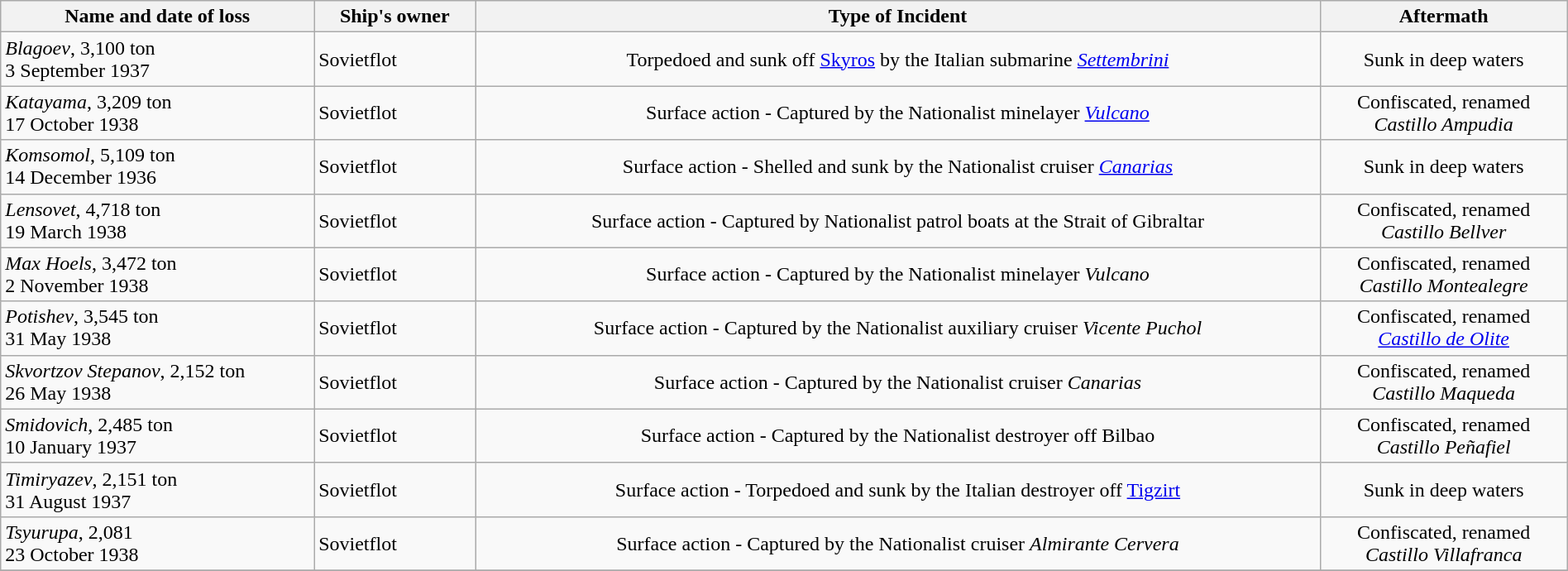<table class="wikitable sortable" width="100%">
<tr>
<th width=20% class=unsortable>Name and date of loss</th>
<th>Ship's owner</th>
<th>Type of Incident</th>
<th>Aftermath</th>
</tr>
<tr align="center">
<td align=left> <em>Blagoev</em>, 3,100 ton<br>3 September 1937</td>
<td align=left>  Sovietflot</td>
<td>Torpedoed and sunk off <a href='#'>Skyros</a> by the Italian submarine <em><a href='#'>Settembrini</a></em></td>
<td>Sunk in deep waters</td>
</tr>
<tr align="center">
<td align=left> <em>Katayama</em>, 3,209 ton<br>17 October 1938</td>
<td align=left> Sovietflot</td>
<td>Surface action - Captured by the Nationalist minelayer <em><a href='#'>Vulcano</a></em></td>
<td>Confiscated, renamed<br><em>Castillo Ampudia</em></td>
</tr>
<tr align="center">
<td align=left> <em>Komsomol</em>, 5,109 ton<br>14 December 1936</td>
<td align=left> Sovietflot</td>
<td>Surface action - Shelled and sunk by the Nationalist cruiser <em><a href='#'>Canarias</a></em></td>
<td>Sunk in deep waters</td>
</tr>
<tr align="center">
<td align=left> <em>Lensovet</em>, 4,718 ton<br>19 March 1938</td>
<td align=left> Sovietflot</td>
<td>Surface action - Captured by Nationalist patrol boats at the Strait of Gibraltar</td>
<td>Confiscated, renamed<br><em>Castillo Bellver</em></td>
</tr>
<tr align="center">
<td align=left> <em>Max Hoels</em>, 3,472 ton<br>2 November 1938</td>
<td align=left> Sovietflot</td>
<td>Surface action - Captured by the Nationalist minelayer <em>Vulcano</em></td>
<td>Confiscated, renamed<br><em>Castillo Montealegre</em></td>
</tr>
<tr align="center">
<td align=left> <em>Potishev</em>, 3,545 ton<br>31 May 1938</td>
<td align=left> Sovietflot</td>
<td>Surface action - Captured by the Nationalist auxiliary cruiser <em>Vicente Puchol</em></td>
<td>Confiscated, renamed<br><em><a href='#'>Castillo de Olite</a></em></td>
</tr>
<tr align="center">
<td align=left> <em>Skvortzov Stepanov</em>, 2,152 ton<br>26 May 1938</td>
<td align=left> Sovietflot</td>
<td>Surface action - Captured by the Nationalist cruiser <em>Canarias</em></td>
<td>Confiscated, renamed<br><em>Castillo Maqueda</em></td>
</tr>
<tr align="center">
<td align=left> <em>Smidovich</em>, 2,485 ton<br>10 January 1937</td>
<td align=left> Sovietflot</td>
<td>Surface action - Captured by the Nationalist destroyer  off Bilbao</td>
<td>Confiscated, renamed<br><em>Castillo Peñafiel</em></td>
</tr>
<tr align="center">
<td align=left>  <em>Timiryazev</em>, 2,151 ton<br>31 August 1937</td>
<td align=left> Sovietflot</td>
<td>Surface action - Torpedoed and sunk by the Italian destroyer  off <a href='#'>Tigzirt</a></td>
<td>Sunk in deep waters</td>
</tr>
<tr align="center">
<td align=left>  <em>Tsyurupa</em>, 2,081<br>23 October 1938</td>
<td align=left> Sovietflot</td>
<td>Surface action - Captured by the Nationalist cruiser <em>Almirante Cervera</em></td>
<td>Confiscated, renamed<br><em>Castillo Villafranca</em></td>
</tr>
<tr align="center">
</tr>
</table>
